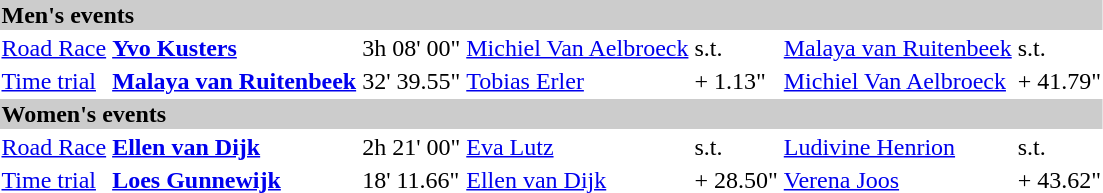<table>
<tr bgcolor="#cccccc">
<td colspan=7><strong>Men's events</strong></td>
</tr>
<tr>
<td><a href='#'>Road Race</a><br><small><em></em></small></td>
<td><strong><a href='#'>Yvo Kusters</a></strong><br><small></small></td>
<td>3h 08' 00"</td>
<td><a href='#'>Michiel Van Aelbroeck</a><br><small></small></td>
<td>s.t.</td>
<td><a href='#'>Malaya van Ruitenbeek</a><br><small></small></td>
<td>s.t.</td>
</tr>
<tr>
<td><a href='#'>Time trial</a><br><small><em></em></small></td>
<td><strong><a href='#'>Malaya van Ruitenbeek</a></strong><br><small></small></td>
<td>32' 39.55"</td>
<td><a href='#'>Tobias Erler</a><br><small></small></td>
<td>+ 1.13"</td>
<td><a href='#'>Michiel Van Aelbroeck</a><br><small></small></td>
<td>+ 41.79"</td>
</tr>
<tr bgcolor="#cccccc">
<td colspan=7><strong>Women's events</strong></td>
</tr>
<tr>
<td><a href='#'>Road Race</a><br></td>
<td><strong><a href='#'>Ellen van Dijk</a></strong><br><small></small></td>
<td>2h 21' 00"</td>
<td><a href='#'>Eva Lutz</a><br><small></small></td>
<td>s.t.</td>
<td><a href='#'>Ludivine Henrion</a><br><small></small></td>
<td>s.t.</td>
</tr>
<tr>
<td><a href='#'>Time trial</a><br></td>
<td><strong><a href='#'>Loes Gunnewijk</a></strong><br><small></small></td>
<td nowrap>18' 11.66"</td>
<td><a href='#'>Ellen van Dijk</a><br><small></small></td>
<td>+ 28.50"</td>
<td><a href='#'>Verena Joos</a><br><small></small></td>
<td>+ 43.62"</td>
</tr>
</table>
